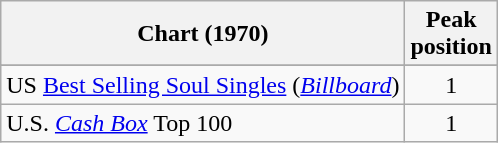<table class="wikitable sortable">
<tr>
<th align="left">Chart (1970)</th>
<th align="left">Peak<br>position</th>
</tr>
<tr>
</tr>
<tr>
</tr>
<tr>
</tr>
<tr>
<td scope="row">US <a href='#'>Best Selling Soul Singles</a> (<em><a href='#'>Billboard</a></em>)</td>
<td align="center">1</td>
</tr>
<tr>
<td>U.S. <em><a href='#'>Cash Box</a></em> Top 100</td>
<td style="text-align:center;">1</td>
</tr>
</table>
